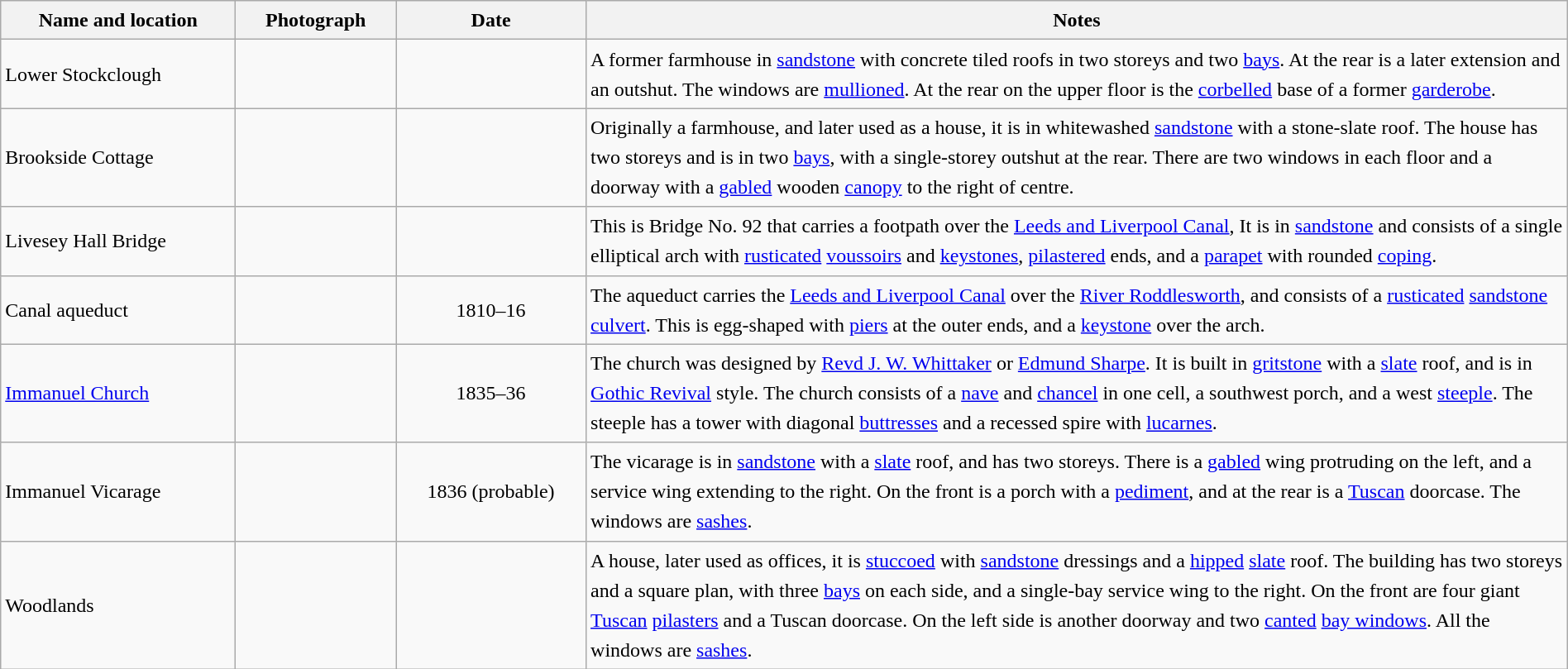<table class="wikitable sortable plainrowheaders" style="width:100%;border:0px;text-align:left;line-height:150%;">
<tr>
<th scope="col"  style="width:150px">Name and location</th>
<th scope="col"  style="width:100px" class="unsortable">Photograph</th>
<th scope="col"  style="width:120px">Date</th>
<th scope="col"  style="width:650px" class="unsortable">Notes</th>
</tr>
<tr>
<td>Lower Stockclough<br><small></small></td>
<td></td>
<td align="center"></td>
<td>A former farmhouse in <a href='#'>sandstone</a> with concrete tiled roofs in two storeys and two <a href='#'>bays</a>.  At the rear is a later extension and an outshut.  The windows are <a href='#'>mullioned</a>.  At the rear on the upper floor is the <a href='#'>corbelled</a> base of a former <a href='#'>garderobe</a>.</td>
</tr>
<tr>
<td>Brookside Cottage<br><small></small></td>
<td></td>
<td align="center"></td>
<td>Originally a farmhouse, and later used as a house, it is in whitewashed <a href='#'>sandstone</a> with a stone-slate roof.  The house has two storeys and is in two <a href='#'>bays</a>, with a single-storey outshut at the rear.  There are two windows in each floor and a doorway with a <a href='#'>gabled</a> wooden <a href='#'>canopy</a> to the right of centre.</td>
</tr>
<tr>
<td>Livesey Hall Bridge<br><small></small></td>
<td></td>
<td align="center"></td>
<td>This is Bridge No. 92 that carries a footpath over the <a href='#'>Leeds and Liverpool Canal</a>,  It is in <a href='#'>sandstone</a> and consists of a single elliptical arch with <a href='#'>rusticated</a> <a href='#'>voussoirs</a> and <a href='#'>keystones</a>, <a href='#'>pilastered</a> ends, and a <a href='#'>parapet</a> with rounded <a href='#'>coping</a>.</td>
</tr>
<tr>
<td>Canal aqueduct<br><small></small></td>
<td></td>
<td align="center">1810–16</td>
<td>The aqueduct carries the <a href='#'>Leeds and Liverpool Canal</a> over the <a href='#'>River Roddlesworth</a>, and consists of a <a href='#'>rusticated</a> <a href='#'>sandstone</a> <a href='#'>culvert</a>.  This is egg-shaped with <a href='#'>piers</a> at the outer ends, and a <a href='#'>keystone</a> over the arch.</td>
</tr>
<tr>
<td><a href='#'>Immanuel Church</a><br><small></small></td>
<td></td>
<td align="center">1835–36</td>
<td>The church was designed by <a href='#'>Revd J. W. Whittaker</a> or <a href='#'>Edmund Sharpe</a>.  It is built in <a href='#'>gritstone</a> with a <a href='#'>slate</a> roof, and is in <a href='#'>Gothic Revival</a> style.  The church consists of a <a href='#'>nave</a> and <a href='#'>chancel</a> in one cell, a southwest porch, and a west <a href='#'>steeple</a>.  The steeple has a tower with diagonal <a href='#'>buttresses</a> and a recessed spire with <a href='#'>lucarnes</a>.</td>
</tr>
<tr>
<td>Immanuel Vicarage<br><small></small></td>
<td></td>
<td align="center">1836 (probable)</td>
<td>The vicarage is in <a href='#'>sandstone</a> with a <a href='#'>slate</a> roof, and has two storeys.  There is a <a href='#'>gabled</a> wing protruding on the left, and a service wing extending to the right.  On the front is a porch with a <a href='#'>pediment</a>, and at the rear is a <a href='#'>Tuscan</a> doorcase.  The windows are <a href='#'>sashes</a>.</td>
</tr>
<tr>
<td>Woodlands<br><small></small></td>
<td></td>
<td align="center"></td>
<td>A house, later used as offices, it is <a href='#'>stuccoed</a> with <a href='#'>sandstone</a> dressings and a <a href='#'>hipped</a> <a href='#'>slate</a> roof.  The building has two storeys and a square plan, with three <a href='#'>bays</a> on each side, and a single-bay service wing to the right.  On the front are four giant <a href='#'>Tuscan</a> <a href='#'>pilasters</a> and a Tuscan doorcase.  On the left side is another doorway and two <a href='#'>canted</a> <a href='#'>bay windows</a>.  All the windows are <a href='#'>sashes</a>.</td>
</tr>
<tr>
</tr>
</table>
